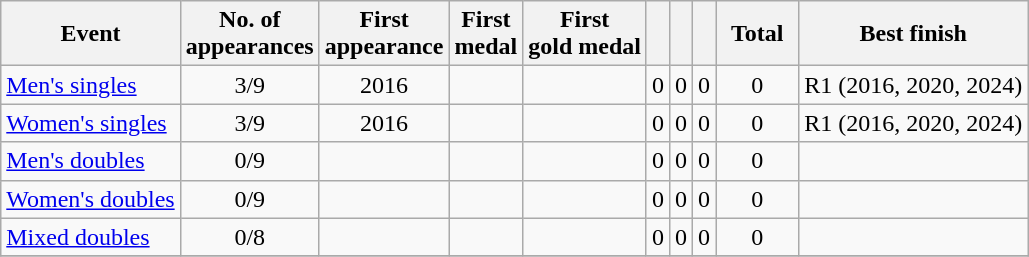<table class="wikitable sortable" style="text-align:center">
<tr>
<th>Event</th>
<th>No. of<br>appearances</th>
<th>First<br>appearance</th>
<th>First<br>medal</th>
<th>First<br>gold medal</th>
<th width:3em; font-weight:bold;"></th>
<th width:3em; font-weight:bold;"></th>
<th width:3em; font-weight:bold;"></th>
<th style="width:3em; font-weight:bold;">Total</th>
<th>Best finish</th>
</tr>
<tr>
<td align=left><a href='#'>Men's singles</a></td>
<td>3/9</td>
<td>2016</td>
<td></td>
<td></td>
<td>0</td>
<td>0</td>
<td>0</td>
<td>0</td>
<td>R1 (2016, 2020, 2024)</td>
</tr>
<tr>
<td align=left><a href='#'>Women's singles</a></td>
<td>3/9</td>
<td>2016</td>
<td></td>
<td></td>
<td>0</td>
<td>0</td>
<td>0</td>
<td>0</td>
<td>R1 (2016, 2020, 2024)</td>
</tr>
<tr>
<td align=left><a href='#'>Men's doubles</a></td>
<td>0/9</td>
<td></td>
<td></td>
<td></td>
<td>0</td>
<td>0</td>
<td>0</td>
<td>0</td>
<td></td>
</tr>
<tr>
<td align=left><a href='#'>Women's doubles</a></td>
<td>0/9</td>
<td></td>
<td></td>
<td></td>
<td>0</td>
<td>0</td>
<td>0</td>
<td>0</td>
<td></td>
</tr>
<tr>
<td align=left><a href='#'>Mixed doubles</a></td>
<td>0/8</td>
<td></td>
<td></td>
<td></td>
<td>0</td>
<td>0</td>
<td>0</td>
<td>0</td>
<td></td>
</tr>
<tr>
</tr>
</table>
